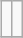<table class="wikitable" style="font-size: 90%; text-align: center; float: right; margin-left: 1em">
<tr>
<td><br></td>
<td><br></td>
</tr>
<tr>
</tr>
</table>
